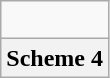<table class="wikitable">
<tr align="center">
<td><br></td>
</tr>
<tr align="center">
<th>Scheme 4</th>
</tr>
</table>
